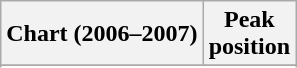<table class="wikitable sortable plainrowheaders" style="text-align:center">
<tr>
<th scope="col">Chart (2006–2007)</th>
<th scope="col">Peak<br>position</th>
</tr>
<tr>
</tr>
<tr>
</tr>
<tr>
</tr>
<tr>
</tr>
<tr>
</tr>
<tr>
</tr>
</table>
